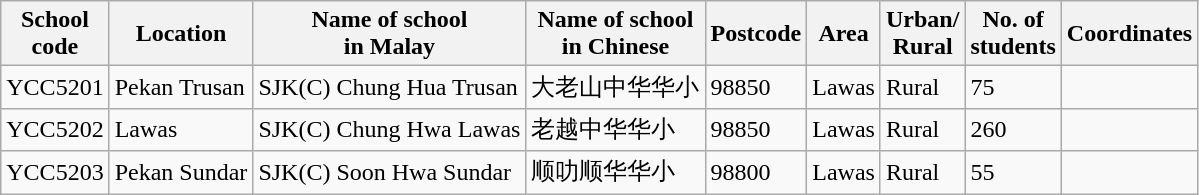<table class="wikitable sortable">
<tr>
<th>School<br>code</th>
<th>Location</th>
<th>Name of school<br>in Malay</th>
<th>Name of school<br>in Chinese</th>
<th>Postcode</th>
<th>Area</th>
<th>Urban/<br>Rural</th>
<th>No. of<br>students</th>
<th>Coordinates</th>
</tr>
<tr>
<td>YCC5201</td>
<td>Pekan Trusan</td>
<td>SJK(C) Chung Hua Trusan</td>
<td>大老山中华华小</td>
<td>98850</td>
<td>Lawas</td>
<td>Rural</td>
<td>75</td>
<td></td>
</tr>
<tr>
<td>YCC5202</td>
<td>Lawas</td>
<td>SJK(C) Chung Hwa Lawas</td>
<td>老越中华华小</td>
<td>98850</td>
<td>Lawas</td>
<td>Rural</td>
<td>260</td>
<td></td>
</tr>
<tr>
<td>YCC5203</td>
<td>Pekan Sundar</td>
<td>SJK(C) Soon Hwa Sundar</td>
<td>顺叻顺华华小</td>
<td>98800</td>
<td>Lawas</td>
<td>Rural</td>
<td>55</td>
<td></td>
</tr>
</table>
